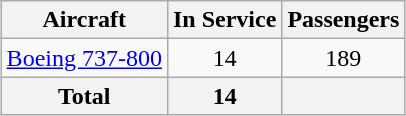<table class="wikitable" style="margin:1em auto; text-align:center;">
<tr>
<th>Aircraft</th>
<th>In Service</th>
<th>Passengers</th>
</tr>
<tr>
<td><a href='#'>Boeing 737-800</a></td>
<td>14</td>
<td>189</td>
</tr>
<tr>
<th>Total</th>
<th>14</th>
<th></th>
</tr>
</table>
